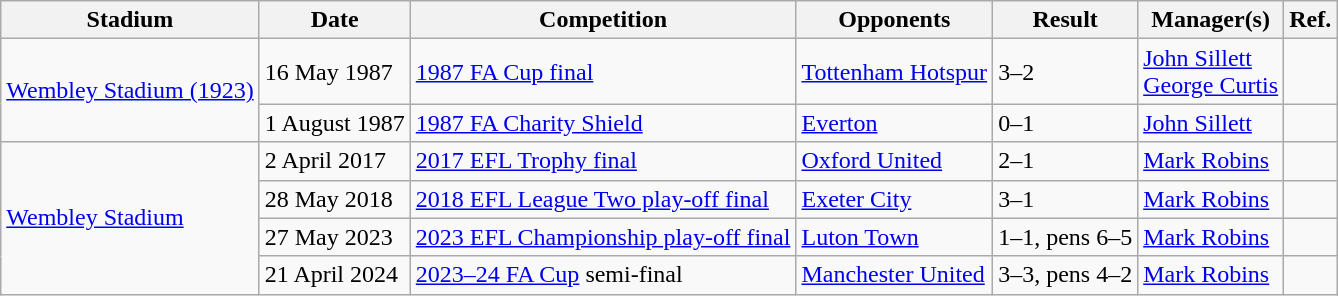<table class="wikitable">
<tr>
<th>Stadium</th>
<th>Date</th>
<th>Competition</th>
<th>Opponents</th>
<th>Result</th>
<th>Manager(s)</th>
<th>Ref.</th>
</tr>
<tr>
<td rowspan=2><a href='#'>Wembley Stadium (1923)</a></td>
<td>16 May 1987</td>
<td><a href='#'>1987 FA Cup final</a></td>
<td><a href='#'>Tottenham Hotspur</a></td>
<td> 3–2</td>
<td><a href='#'>John Sillett</a><br><a href='#'>George Curtis</a></td>
<td></td>
</tr>
<tr>
<td>1 August 1987</td>
<td><a href='#'>1987 FA Charity Shield</a></td>
<td><a href='#'>Everton</a></td>
<td> 0–1</td>
<td><a href='#'>John Sillett</a></td>
<td></td>
</tr>
<tr>
<td rowspan=4><a href='#'>Wembley Stadium</a></td>
<td>2 April 2017</td>
<td><a href='#'>2017 EFL Trophy final</a></td>
<td><a href='#'>Oxford United</a></td>
<td> 2–1</td>
<td><a href='#'>Mark Robins</a></td>
<td></td>
</tr>
<tr>
<td>28 May 2018</td>
<td><a href='#'>2018 EFL League Two play-off final</a></td>
<td><a href='#'>Exeter City</a></td>
<td> 3–1</td>
<td><a href='#'>Mark Robins</a></td>
<td></td>
</tr>
<tr>
<td>27 May 2023</td>
<td><a href='#'>2023 EFL Championship play-off final</a></td>
<td><a href='#'>Luton Town</a></td>
<td> 1–1, pens 6–5</td>
<td><a href='#'>Mark Robins</a></td>
<td></td>
</tr>
<tr>
<td>21 April 2024</td>
<td><a href='#'>2023–24 FA Cup</a> semi-final</td>
<td><a href='#'>Manchester United</a></td>
<td> 3–3, pens 4–2</td>
<td><a href='#'>Mark Robins</a></td>
<td></td>
</tr>
</table>
